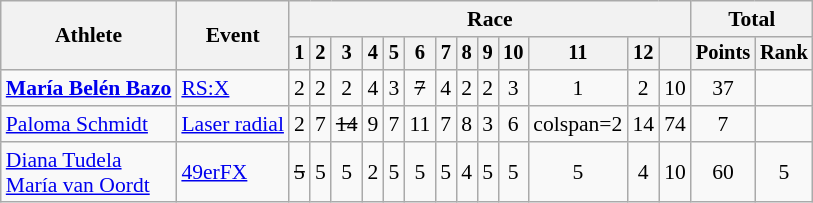<table class=wikitable style=font-size:90%;text-align:center>
<tr>
<th rowspan=2>Athlete</th>
<th rowspan=2>Event</th>
<th colspan=13>Race</th>
<th colspan=2>Total</th>
</tr>
<tr style=font-size:95%>
<th>1</th>
<th>2</th>
<th>3</th>
<th>4</th>
<th>5</th>
<th>6</th>
<th>7</th>
<th>8</th>
<th>9</th>
<th>10</th>
<th>11</th>
<th>12</th>
<th></th>
<th>Points</th>
<th>Rank</th>
</tr>
<tr>
<td align=left><strong><a href='#'>María Belén Bazo</a></strong></td>
<td align=left><a href='#'>RS:X</a></td>
<td>2</td>
<td>2</td>
<td>2</td>
<td>4</td>
<td>3</td>
<td><s>7</s></td>
<td>4</td>
<td>2</td>
<td>2</td>
<td>3</td>
<td>1</td>
<td>2</td>
<td>10</td>
<td>37</td>
<td></td>
</tr>
<tr>
<td align=left><a href='#'>Paloma Schmidt</a></td>
<td align=left><a href='#'>Laser radial</a></td>
<td>2</td>
<td>7</td>
<td><s>14</s></td>
<td>9</td>
<td>7</td>
<td>11</td>
<td>7</td>
<td>8</td>
<td>3</td>
<td>6</td>
<td>colspan=2 </td>
<td>14</td>
<td>74</td>
<td>7</td>
</tr>
<tr>
<td align=left><a href='#'>Diana Tudela</a><br><a href='#'>María van Oordt</a></td>
<td align=left><a href='#'>49erFX</a></td>
<td><s>5</s></td>
<td>5</td>
<td>5</td>
<td>2</td>
<td>5</td>
<td>5</td>
<td>5</td>
<td>4</td>
<td>5</td>
<td>5</td>
<td>5</td>
<td>4</td>
<td>10</td>
<td>60</td>
<td>5</td>
</tr>
</table>
